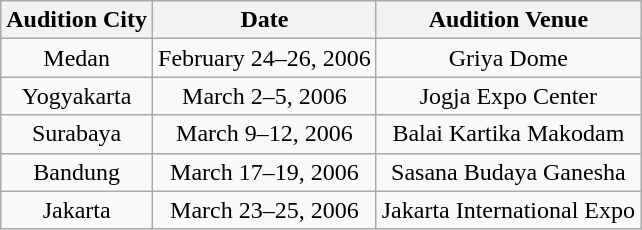<table class="wikitable">
<tr>
<th>Audition City</th>
<th>Date</th>
<th>Audition Venue</th>
</tr>
<tr style="text-align:center;">
<td>Medan</td>
<td>February 24–26, 2006</td>
<td>Griya Dome</td>
</tr>
<tr style="text-align:center;">
<td>Yogyakarta</td>
<td>March 2–5, 2006</td>
<td>Jogja Expo Center</td>
</tr>
<tr style="text-align:center;">
<td>Surabaya</td>
<td>March 9–12, 2006</td>
<td>Balai Kartika Makodam</td>
</tr>
<tr style="text-align:center;">
<td>Bandung</td>
<td>March 17–19, 2006</td>
<td>Sasana Budaya Ganesha</td>
</tr>
<tr style="text-align:center;">
<td>Jakarta</td>
<td>March 23–25, 2006</td>
<td>Jakarta International Expo</td>
</tr>
</table>
